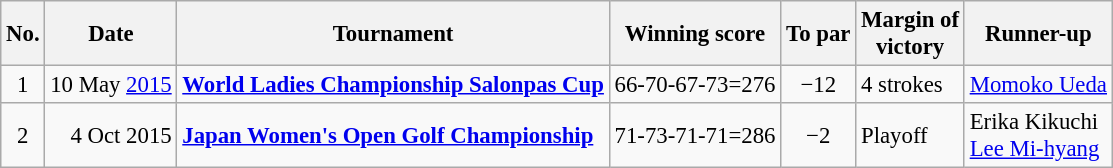<table class="wikitable" style="font-size:95%;">
<tr>
<th>No.</th>
<th>Date</th>
<th>Tournament</th>
<th>Winning score</th>
<th>To par</th>
<th>Margin of<br>victory</th>
<th>Runner-up</th>
</tr>
<tr>
<td align=center>1</td>
<td align=right>10 May <a href='#'>2015</a></td>
<td><strong><a href='#'>World Ladies Championship Salonpas Cup</a></strong></td>
<td align=right>66-70-67-73=276</td>
<td align=center>−12</td>
<td>4 strokes</td>
<td> <a href='#'>Momoko Ueda</a></td>
</tr>
<tr>
<td align=center>2</td>
<td align=right>4 Oct 2015</td>
<td><strong><a href='#'>Japan Women's Open Golf Championship</a></strong></td>
<td align=right>71-73-71-71=286</td>
<td align=center>−2</td>
<td>Playoff</td>
<td> Erika Kikuchi<br> <a href='#'>Lee Mi-hyang</a></td>
</tr>
</table>
